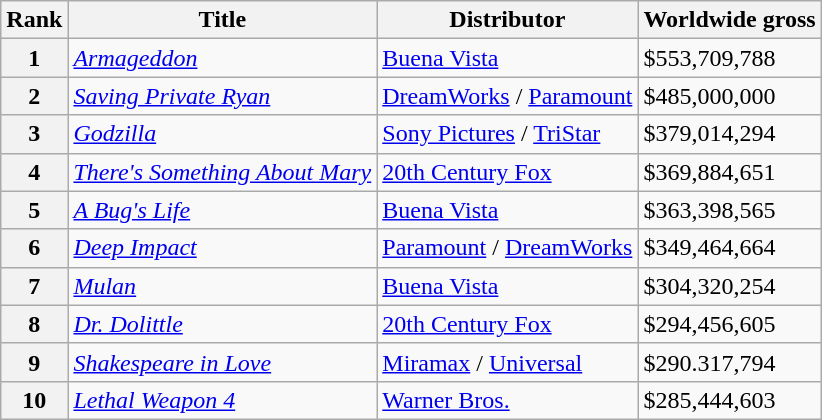<table class="wikitable sortable" style="margin:auto; margin:auto;">
<tr>
<th>Rank</th>
<th>Title</th>
<th>Distributor</th>
<th>Worldwide gross</th>
</tr>
<tr>
<th style="text-align:center;">1</th>
<td><em><a href='#'>Armageddon</a></em></td>
<td><a href='#'>Buena Vista</a></td>
<td>$553,709,788</td>
</tr>
<tr>
<th style="text-align:center;">2</th>
<td><em><a href='#'>Saving Private Ryan</a></em></td>
<td><a href='#'>DreamWorks</a> / <a href='#'>Paramount</a></td>
<td>$485,000,000</td>
</tr>
<tr>
<th style="text-align:center;">3</th>
<td><em><a href='#'>Godzilla</a></em></td>
<td><a href='#'>Sony Pictures</a> / <a href='#'>TriStar</a></td>
<td>$379,014,294</td>
</tr>
<tr>
<th style="text-align:center;">4</th>
<td><em><a href='#'>There's Something About Mary</a></em></td>
<td><a href='#'>20th Century Fox</a></td>
<td>$369,884,651</td>
</tr>
<tr>
<th style="text-align:center;">5</th>
<td><em><a href='#'>A Bug's Life</a></em></td>
<td><a href='#'>Buena Vista</a></td>
<td>$363,398,565</td>
</tr>
<tr>
<th style="text-align:center;">6</th>
<td><em><a href='#'>Deep Impact</a></em></td>
<td><a href='#'>Paramount</a> / <a href='#'>DreamWorks</a></td>
<td>$349,464,664</td>
</tr>
<tr>
<th style="text-align:center;">7</th>
<td><em><a href='#'>Mulan</a></em></td>
<td><a href='#'>Buena Vista</a></td>
<td>$304,320,254</td>
</tr>
<tr>
<th style="text-align:center;">8</th>
<td><em><a href='#'>Dr. Dolittle</a></em></td>
<td><a href='#'>20th Century Fox</a></td>
<td>$294,456,605</td>
</tr>
<tr>
<th style="text-align:centre;">9</th>
<td><em><a href='#'>Shakespeare in Love</a></em></td>
<td><a href='#'>Miramax</a> / <a href='#'>Universal</a></td>
<td>$290.317,794</td>
</tr>
<tr>
<th style="text-align:center;">10</th>
<td><em><a href='#'>Lethal Weapon 4</a></em></td>
<td><a href='#'>Warner Bros.</a></td>
<td>$285,444,603</td>
</tr>
</table>
